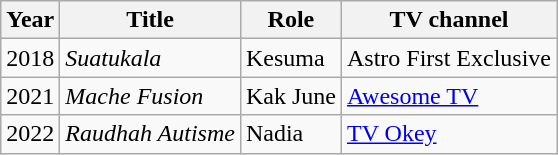<table class="wikitable">
<tr>
<th>Year</th>
<th>Title</th>
<th>Role</th>
<th>TV channel</th>
</tr>
<tr>
<td>2018</td>
<td><em>Suatukala</em></td>
<td>Kesuma</td>
<td>Astro First Exclusive</td>
</tr>
<tr>
<td>2021</td>
<td><em>Mache Fusion</em></td>
<td>Kak June</td>
<td><a href='#'>Awesome TV</a></td>
</tr>
<tr>
<td>2022</td>
<td><em>Raudhah Autisme</em></td>
<td>Nadia</td>
<td><a href='#'>TV Okey</a></td>
</tr>
</table>
